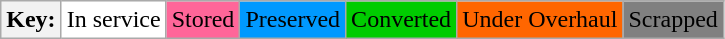<table class="wikitable">
<tr>
<th>Key:</th>
<td bgcolor=#FFFFFF>In service</td>
<td bgcolor=#FF6699>Stored</td>
<td bgcolor=#0099FF>Preserved</td>
<td bgcolor=#00CC00>Converted</td>
<td bgcolor=#FF6600>Under Overhaul</td>
<td bgcolor=#808080>Scrapped</td>
</tr>
</table>
